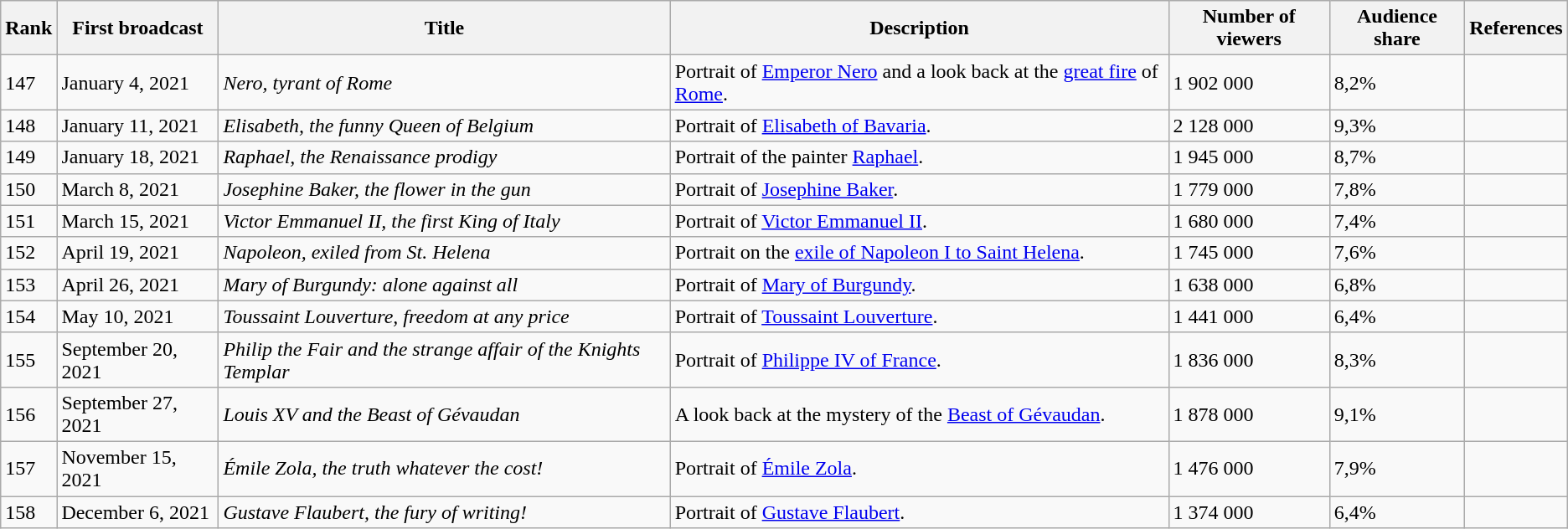<table class="wikitable">
<tr>
<th>Rank</th>
<th>First broadcast</th>
<th>Title</th>
<th>Description</th>
<th>Number of viewers</th>
<th>Audience share</th>
<th>References</th>
</tr>
<tr>
<td>147</td>
<td>January 4, 2021</td>
<td><em>Nero, tyrant of Rome</em></td>
<td>Portrait of <a href='#'>Emperor Nero</a> and a look back at the <a href='#'>great fire</a> of <a href='#'>Rome</a>.</td>
<td>1 902 000</td>
<td>8,2%</td>
<td></td>
</tr>
<tr>
<td>148</td>
<td>January 11, 2021</td>
<td><em>Elisabeth, the funny Queen of Belgium</em></td>
<td>Portrait of <a href='#'>Elisabeth of Bavaria</a>.</td>
<td>2 128 000</td>
<td>9,3%</td>
<td></td>
</tr>
<tr>
<td>149</td>
<td>January 18, 2021</td>
<td><em>Raphael, the Renaissance prodigy</em></td>
<td>Portrait of the painter <a href='#'>Raphael</a>.</td>
<td>1 945 000</td>
<td>8,7%</td>
<td></td>
</tr>
<tr>
<td>150</td>
<td>March 8, 2021</td>
<td><em>Josephine Baker, the flower in the gun</em></td>
<td>Portrait of <a href='#'>Josephine Baker</a>.</td>
<td>1 779 000</td>
<td>7,8%</td>
<td></td>
</tr>
<tr>
<td>151</td>
<td>March 15, 2021</td>
<td><em>Victor</em> <em>Emmanuel II, the first King of Italy</em></td>
<td>Portrait of <a href='#'>Victor Emmanuel II</a>.</td>
<td>1 680 000</td>
<td>7,4%</td>
<td></td>
</tr>
<tr>
<td>152</td>
<td>April 19, 2021</td>
<td><em>Napoleon, exiled from St. Helena</em></td>
<td>Portrait on the <a href='#'>exile of Napoleon I to Saint Helena</a>.</td>
<td>1 745 000</td>
<td>7,6%</td>
<td></td>
</tr>
<tr>
<td>153</td>
<td>April 26, 2021</td>
<td><em>Mary of Burgundy: alone against all</em></td>
<td>Portrait of <a href='#'>Mary of Burgundy</a>.</td>
<td>1 638 000</td>
<td>6,8%</td>
<td></td>
</tr>
<tr>
<td>154</td>
<td>May 10, 2021</td>
<td><em>Toussaint Louverture, freedom at any price</em></td>
<td>Portrait of <a href='#'>Toussaint Louverture</a>.</td>
<td>1 441 000</td>
<td>6,4%</td>
<td></td>
</tr>
<tr>
<td>155</td>
<td>September 20, 2021</td>
<td><em>Philip the Fair and the strange affair of the Knights Templar</em></td>
<td>Portrait of <a href='#'>Philippe IV of France</a>.</td>
<td>1 836 000</td>
<td>8,3%</td>
<td></td>
</tr>
<tr>
<td>156</td>
<td>September 27, 2021</td>
<td><em>Louis XV and the Beast of Gévaudan</em></td>
<td>A look back at the mystery of the <a href='#'>Beast of Gévaudan</a>.</td>
<td>1 878 000</td>
<td>9,1%</td>
<td></td>
</tr>
<tr>
<td>157</td>
<td>November 15, 2021</td>
<td><em>Émile Zola, the truth whatever the cost!</em></td>
<td>Portrait of <a href='#'>Émile Zola</a>.</td>
<td>1 476 000</td>
<td>7,9%</td>
<td></td>
</tr>
<tr>
<td>158</td>
<td>December 6, 2021</td>
<td><em>Gustave Flaubert, the fury of writing!</em></td>
<td>Portrait of <a href='#'>Gustave Flaubert</a>.</td>
<td>1 374 000</td>
<td>6,4%</td>
<td></td>
</tr>
</table>
